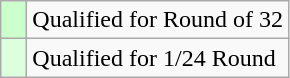<table class="wikitable" style="text-align: left;">
<tr>
<td width="10px" bgcolor="#ccffcc"></td>
<td>Qualified for Round of 32</td>
</tr>
<tr>
<td width="10px" bgcolor="#ddffdd"></td>
<td>Qualified for 1/24 Round</td>
</tr>
</table>
